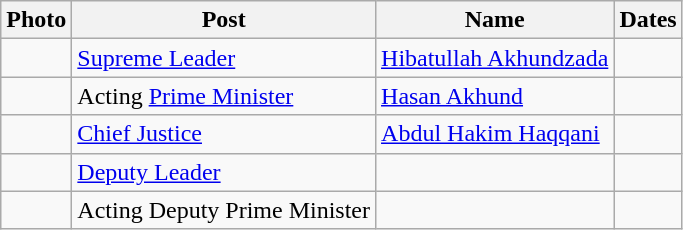<table class="wikitable">
<tr>
<th>Photo</th>
<th>Post</th>
<th>Name</th>
<th>Dates</th>
</tr>
<tr>
<td></td>
<td><a href='#'>Supreme Leader</a></td>
<td><a href='#'>Hibatullah Akhundzada</a></td>
<td></td>
</tr>
<tr>
<td></td>
<td>Acting <a href='#'>Prime Minister</a></td>
<td><a href='#'>Hasan Akhund</a></td>
<td></td>
</tr>
<tr>
<td></td>
<td><a href='#'>Chief Justice</a></td>
<td><a href='#'>Abdul Hakim Haqqani</a></td>
<td></td>
</tr>
<tr>
<td></td>
<td><a href='#'>Deputy Leader</a></td>
<td></td>
<td></td>
</tr>
<tr>
<td></td>
<td>Acting Deputy Prime Minister</td>
<td></td>
<td></td>
</tr>
</table>
